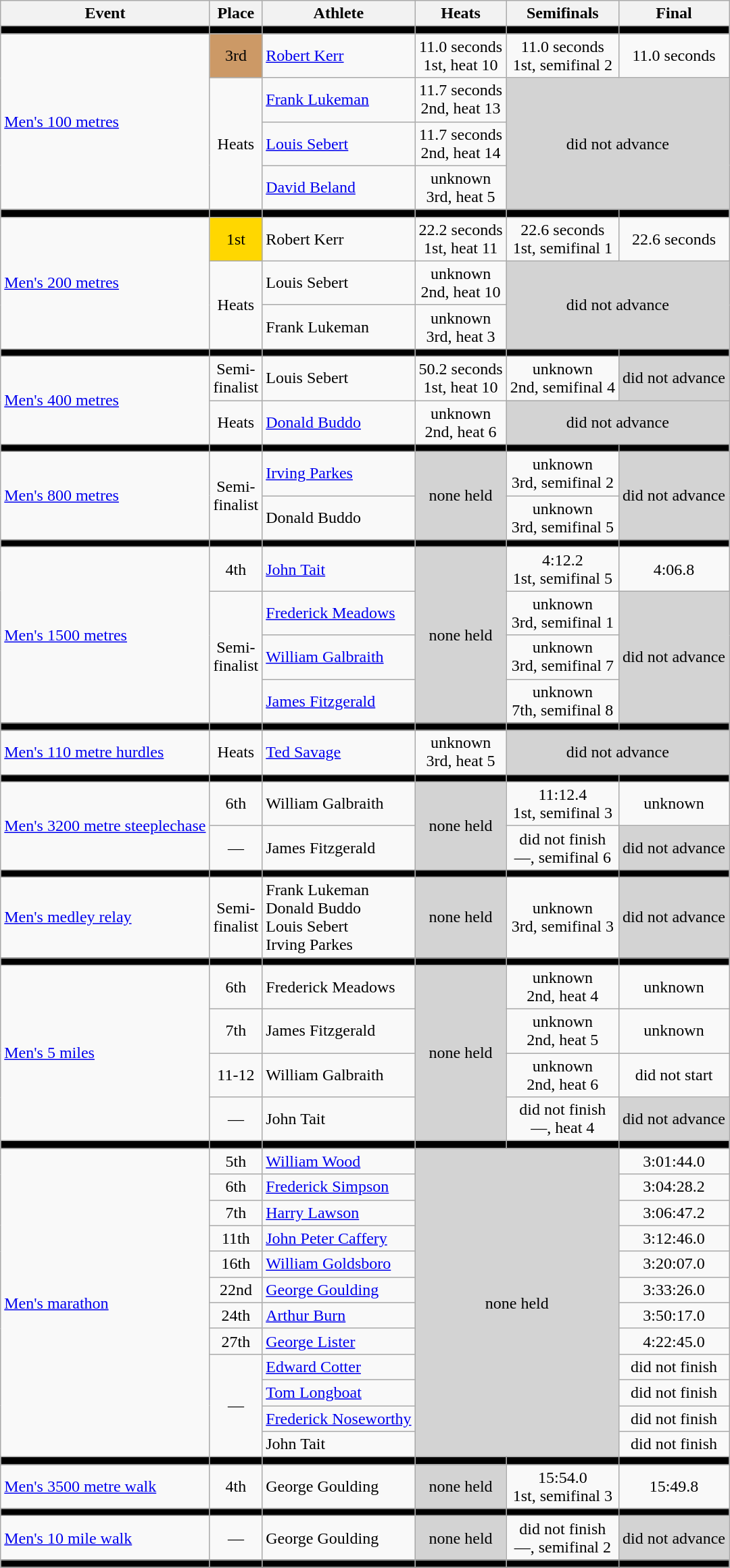<table class=wikitable>
<tr>
<th>Event</th>
<th>Place</th>
<th>Athlete</th>
<th>Heats</th>
<th>Semifinals</th>
<th>Final</th>
</tr>
<tr bgcolor=black>
<td></td>
<td></td>
<td></td>
<td></td>
<td></td>
<td></td>
</tr>
<tr align=center>
<td rowspan=4 align=left><a href='#'>Men's 100 metres</a></td>
<td bgcolor=cc9966>3rd</td>
<td align=left><a href='#'>Robert Kerr</a></td>
<td>11.0 seconds <br> 1st, heat 10</td>
<td>11.0 seconds <br> 1st, semifinal 2</td>
<td>11.0 seconds</td>
</tr>
<tr align=center>
<td rowspan=3>Heats</td>
<td align=left><a href='#'>Frank Lukeman</a></td>
<td>11.7 seconds <br> 2nd, heat 13</td>
<td rowspan=3 colspan=2 bgcolor=lightgray>did not advance</td>
</tr>
<tr align=center>
<td align=left><a href='#'>Louis Sebert</a></td>
<td>11.7 seconds <br> 2nd, heat 14</td>
</tr>
<tr align=center>
<td align=left><a href='#'>David Beland</a></td>
<td>unknown <br> 3rd, heat 5</td>
</tr>
<tr bgcolor=black>
<td></td>
<td></td>
<td></td>
<td></td>
<td></td>
<td></td>
</tr>
<tr align=center>
<td rowspan=3 align=left><a href='#'>Men's 200 metres</a></td>
<td bgcolor=gold>1st</td>
<td align=left>Robert Kerr</td>
<td>22.2 seconds <br> 1st, heat 11</td>
<td>22.6 seconds <br> 1st, semifinal 1</td>
<td>22.6 seconds</td>
</tr>
<tr align=center>
<td rowspan=2>Heats</td>
<td align=left>Louis Sebert</td>
<td>unknown <br> 2nd, heat 10</td>
<td rowspan=2 colspan=2 bgcolor=lightgray>did not advance</td>
</tr>
<tr align=center>
<td align=left>Frank Lukeman</td>
<td>unknown <br> 3rd, heat 3</td>
</tr>
<tr bgcolor=black>
<td></td>
<td></td>
<td></td>
<td></td>
<td></td>
<td></td>
</tr>
<tr align=center>
<td rowspan=2 align=left><a href='#'>Men's 400 metres</a></td>
<td>Semi-<br>finalist</td>
<td align=left>Louis Sebert</td>
<td>50.2 seconds <br> 1st, heat 10</td>
<td>unknown <br> 2nd, semifinal 4</td>
<td bgcolor=lightgray>did not advance</td>
</tr>
<tr align=center>
<td>Heats</td>
<td align=left><a href='#'>Donald Buddo</a></td>
<td>unknown <br> 2nd, heat 6</td>
<td colspan=2 bgcolor=lightgray>did not advance</td>
</tr>
<tr bgcolor=black>
<td></td>
<td></td>
<td></td>
<td></td>
<td></td>
<td></td>
</tr>
<tr align=center>
<td rowspan=2 align=left><a href='#'>Men's 800 metres</a></td>
<td rowspan=2>Semi-<br>finalist</td>
<td align=left><a href='#'>Irving Parkes</a></td>
<td rowspan=2 bgcolor=lightgray>none held</td>
<td>unknown <br> 3rd, semifinal 2</td>
<td rowspan=2 bgcolor=lightgray>did not advance</td>
</tr>
<tr align=center>
<td align=left>Donald Buddo</td>
<td>unknown <br> 3rd, semifinal 5</td>
</tr>
<tr bgcolor=black>
<td></td>
<td></td>
<td></td>
<td></td>
<td></td>
<td></td>
</tr>
<tr align=center>
<td rowspan=4 align=left><a href='#'>Men's 1500 metres</a></td>
<td>4th</td>
<td align=left><a href='#'>John Tait</a></td>
<td rowspan=4 bgcolor=lightgray>none held</td>
<td>4:12.2 <br> 1st, semifinal 5</td>
<td>4:06.8</td>
</tr>
<tr align=center>
<td rowspan=3>Semi-<br>finalist</td>
<td align=left><a href='#'>Frederick Meadows</a></td>
<td>unknown <br> 3rd, semifinal 1</td>
<td rowspan=3 bgcolor=lightgray>did not advance</td>
</tr>
<tr align=center>
<td align=left><a href='#'>William Galbraith</a></td>
<td>unknown <br> 3rd, semifinal 7</td>
</tr>
<tr align=center>
<td align=left><a href='#'>James Fitzgerald</a></td>
<td>unknown <br> 7th, semifinal 8</td>
</tr>
<tr bgcolor=black>
<td></td>
<td></td>
<td></td>
<td></td>
<td></td>
<td></td>
</tr>
<tr align=center>
<td align=left><a href='#'>Men's 110 metre hurdles</a></td>
<td>Heats</td>
<td align=left><a href='#'>Ted Savage</a></td>
<td>unknown <br> 3rd, heat 5</td>
<td colspan=2 bgcolor=lightgray>did not advance</td>
</tr>
<tr bgcolor=black>
<td></td>
<td></td>
<td></td>
<td></td>
<td></td>
<td></td>
</tr>
<tr align=center>
<td rowspan=2 align=left><a href='#'>Men's 3200 metre steeplechase</a></td>
<td>6th</td>
<td align=left>William Galbraith</td>
<td rowspan=2 bgcolor=lightgray>none held</td>
<td>11:12.4 <br> 1st, semifinal 3</td>
<td>unknown</td>
</tr>
<tr align=center>
<td>—</td>
<td align=left>James Fitzgerald</td>
<td>did not finish <br> —, semifinal 6</td>
<td bgcolor=lightgray>did not advance</td>
</tr>
<tr bgcolor=black>
<td></td>
<td></td>
<td></td>
<td></td>
<td></td>
<td></td>
</tr>
<tr align=center>
<td align=left><a href='#'>Men's medley relay</a></td>
<td>Semi-<br>finalist</td>
<td align=left>Frank Lukeman <br> Donald Buddo <br> Louis Sebert <br> Irving Parkes</td>
<td bgcolor=lightgray>none held</td>
<td>unknown <br> 3rd, semifinal 3</td>
<td bgcolor=lightgray>did not advance</td>
</tr>
<tr bgcolor=black>
<td></td>
<td></td>
<td></td>
<td></td>
<td></td>
<td></td>
</tr>
<tr align=center>
<td rowspan=4 align=left><a href='#'>Men's 5 miles</a></td>
<td>6th</td>
<td align=left>Frederick Meadows</td>
<td rowspan=4 bgcolor=lightgray>none held</td>
<td>unknown <br> 2nd, heat 4</td>
<td>unknown</td>
</tr>
<tr align=center>
<td>7th</td>
<td align=left>James Fitzgerald</td>
<td>unknown <br> 2nd, heat 5</td>
<td>unknown</td>
</tr>
<tr align=center>
<td>11-12</td>
<td align=left>William Galbraith</td>
<td>unknown <br> 2nd, heat 6</td>
<td>did not start</td>
</tr>
<tr align=center>
<td>—</td>
<td align=left>John Tait</td>
<td>did not finish <br> —, heat 4</td>
<td bgcolor=lightgray>did not advance</td>
</tr>
<tr bgcolor=black>
<td></td>
<td></td>
<td></td>
<td></td>
<td></td>
<td></td>
</tr>
<tr align=center>
<td rowspan=12 align=left><a href='#'>Men's marathon</a></td>
<td>5th</td>
<td align=left><a href='#'>William Wood</a></td>
<td rowspan=12 colspan=2 bgcolor=lightgray>none held</td>
<td>3:01:44.0</td>
</tr>
<tr align=center>
<td>6th</td>
<td align=left><a href='#'>Frederick Simpson</a></td>
<td>3:04:28.2</td>
</tr>
<tr align=center>
<td>7th</td>
<td align=left><a href='#'>Harry Lawson</a></td>
<td>3:06:47.2</td>
</tr>
<tr align=center>
<td>11th</td>
<td align=left><a href='#'>John Peter Caffery</a></td>
<td>3:12:46.0</td>
</tr>
<tr align=center>
<td>16th</td>
<td align=left><a href='#'>William Goldsboro</a></td>
<td>3:20:07.0</td>
</tr>
<tr align=center>
<td>22nd</td>
<td align=left><a href='#'>George Goulding</a></td>
<td>3:33:26.0</td>
</tr>
<tr align=center>
<td>24th</td>
<td align=left><a href='#'>Arthur Burn</a></td>
<td>3:50:17.0</td>
</tr>
<tr align=center>
<td>27th</td>
<td align=left><a href='#'>George Lister</a></td>
<td>4:22:45.0</td>
</tr>
<tr align=center>
<td rowspan=4>—</td>
<td align=left><a href='#'>Edward Cotter</a></td>
<td>did not finish</td>
</tr>
<tr align=center>
<td align=left><a href='#'>Tom Longboat</a></td>
<td>did not finish</td>
</tr>
<tr align=center>
<td align=left><a href='#'>Frederick Noseworthy</a></td>
<td>did not finish</td>
</tr>
<tr align=center>
<td align=left>John Tait</td>
<td>did not finish</td>
</tr>
<tr bgcolor=black>
<td></td>
<td></td>
<td></td>
<td></td>
<td></td>
<td></td>
</tr>
<tr align=center>
<td align=left><a href='#'>Men's 3500 metre walk</a></td>
<td>4th</td>
<td align=left>George Goulding</td>
<td bgcolor=lightgray>none held</td>
<td>15:54.0 <br> 1st, semifinal 3</td>
<td>15:49.8</td>
</tr>
<tr bgcolor=black>
<td></td>
<td></td>
<td></td>
<td></td>
<td></td>
<td></td>
</tr>
<tr align=center>
<td align=left><a href='#'>Men's 10 mile walk</a></td>
<td>—</td>
<td align=left>George Goulding</td>
<td bgcolor=lightgray>none held</td>
<td>did not finish <br> —, semifinal 2</td>
<td bgcolor=lightgray>did not advance</td>
</tr>
<tr bgcolor=black>
<td></td>
<td></td>
<td></td>
<td></td>
<td></td>
<td></td>
</tr>
</table>
